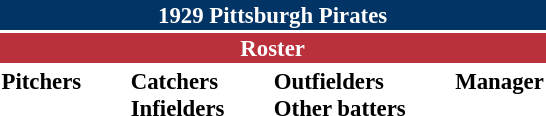<table class="toccolours" style="font-size: 95%;">
<tr>
<th colspan="10" style="background-color: #023465; color: white; text-align: center;">1929 Pittsburgh Pirates</th>
</tr>
<tr>
<td colspan="10" style="background-color: #ba313c; color: white; text-align: center;"><strong>Roster</strong></td>
</tr>
<tr>
<td valign="top"><strong>Pitchers</strong><br>











</td>
<td width="25px"></td>
<td valign="top"><strong>Catchers</strong><br>



<strong>Infielders</strong>










</td>
<td width="25px"></td>
<td valign="top"><strong>Outfielders</strong><br>





<strong>Other batters</strong>
</td>
<td width="25px"></td>
<td valign="top"><strong>Manager</strong><br></td>
</tr>
</table>
